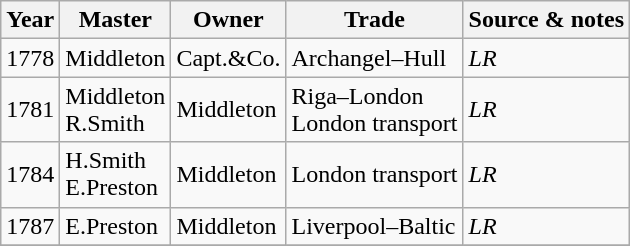<table class=" wikitable">
<tr>
<th>Year</th>
<th>Master</th>
<th>Owner</th>
<th>Trade</th>
<th>Source & notes</th>
</tr>
<tr>
<td>1778</td>
<td>Middleton</td>
<td>Capt.&Co.</td>
<td>Archangel–Hull</td>
<td><em>LR</em></td>
</tr>
<tr>
<td>1781</td>
<td>Middleton<br>R.Smith</td>
<td>Middleton</td>
<td>Riga–London<br>London transport</td>
<td><em>LR</em></td>
</tr>
<tr>
<td>1784</td>
<td>H.Smith<br>E.Preston</td>
<td>Middleton</td>
<td>London transport</td>
<td><em>LR</em></td>
</tr>
<tr>
<td>1787</td>
<td>E.Preston</td>
<td>Middleton</td>
<td>Liverpool–Baltic</td>
<td><em>LR</em></td>
</tr>
<tr>
</tr>
</table>
